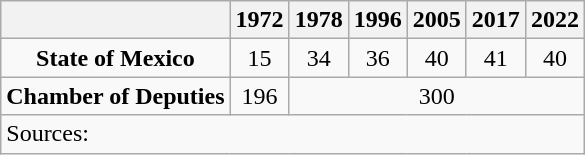<table class="wikitable" style="text-align: center">
<tr>
<th></th>
<th>1972</th>
<th>1978</th>
<th>1996</th>
<th>2005</th>
<th>2017</th>
<th>2022</th>
</tr>
<tr>
<td><strong>State of Mexico</strong></td>
<td>15</td>
<td>34</td>
<td>36</td>
<td>40</td>
<td>41</td>
<td>40</td>
</tr>
<tr>
<td><strong>Chamber of Deputies</strong></td>
<td>196</td>
<td colspan=5>300</td>
</tr>
<tr>
<td colspan=7 style="text-align: left">Sources: </td>
</tr>
</table>
